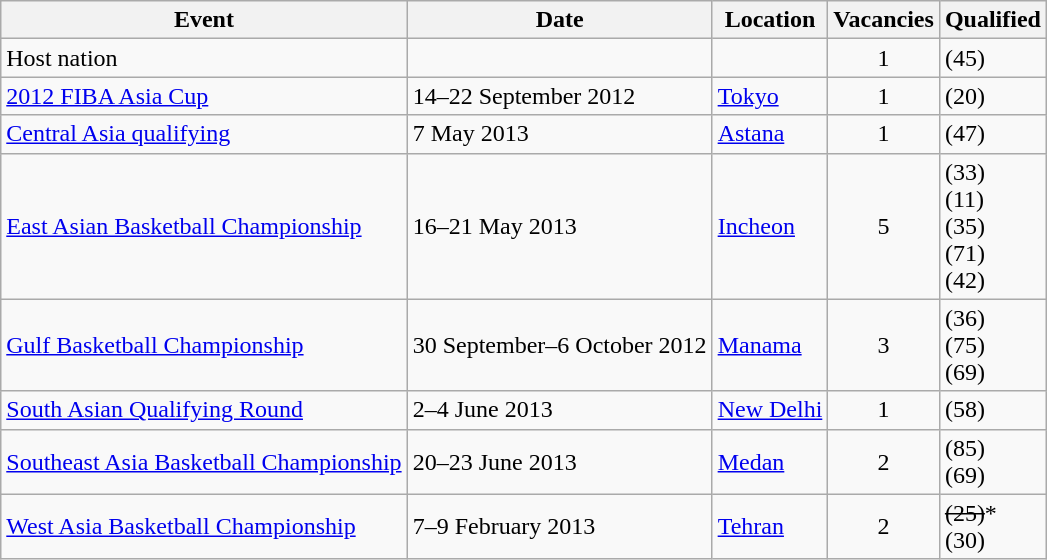<table class=wikitable>
<tr>
<th>Event</th>
<th>Date</th>
<th>Location</th>
<th>Vacancies</th>
<th>Qualified</th>
</tr>
<tr>
<td>Host nation</td>
<td></td>
<td></td>
<td align=center>1</td>
<td> (45)</td>
</tr>
<tr>
<td><a href='#'>2012 FIBA Asia Cup</a></td>
<td>14–22 September 2012</td>
<td> <a href='#'>Tokyo</a></td>
<td align=center>1</td>
<td> (20)</td>
</tr>
<tr>
<td><a href='#'>Central Asia qualifying</a></td>
<td>7 May 2013</td>
<td> <a href='#'>Astana</a></td>
<td align=center>1</td>
<td> (47)</td>
</tr>
<tr>
<td><a href='#'>East Asian Basketball Championship</a></td>
<td>16–21 May 2013</td>
<td> <a href='#'>Incheon</a></td>
<td align=center>5</td>
<td> (33)<br> (11)<br> (35)<br> (71)<br> (42)</td>
</tr>
<tr>
<td><a href='#'>Gulf Basketball Championship</a></td>
<td>30 September–6 October 2012</td>
<td> <a href='#'>Manama</a></td>
<td align=center>3</td>
<td> (36)<br> (75)<br> (69)</td>
</tr>
<tr>
<td><a href='#'>South Asian Qualifying Round</a></td>
<td>2–4 June 2013</td>
<td> <a href='#'>New Delhi</a></td>
<td align=center>1</td>
<td> (58)</td>
</tr>
<tr>
<td><a href='#'>Southeast Asia Basketball Championship</a></td>
<td>20–23 June 2013</td>
<td> <a href='#'>Medan</a></td>
<td align=center>2</td>
<td> (85)<br> (69)</td>
</tr>
<tr>
<td><a href='#'>West Asia Basketball Championship</a></td>
<td>7–9 February 2013</td>
<td> <a href='#'>Tehran</a></td>
<td align=center>2</td>
<td><s> (25)</s>*<br> (30)</td>
</tr>
</table>
